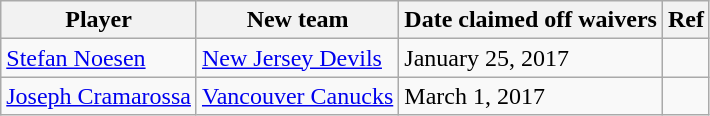<table class="wikitable">
<tr>
<th>Player</th>
<th>New team</th>
<th>Date claimed off waivers</th>
<th>Ref</th>
</tr>
<tr>
<td><a href='#'>Stefan Noesen</a></td>
<td><a href='#'>New Jersey Devils</a></td>
<td>January 25, 2017</td>
<td></td>
</tr>
<tr>
<td><a href='#'>Joseph Cramarossa</a></td>
<td><a href='#'>Vancouver Canucks</a></td>
<td>March 1, 2017</td>
<td></td>
</tr>
</table>
